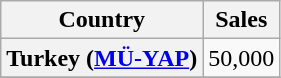<table class="wikitable plainrowheaders">
<tr>
<th scope="col">Country</th>
<th scope="col">Sales</th>
</tr>
<tr>
<th scope="row">Turkey (<a href='#'>MÜ-YAP</a>)</th>
<td>50,000</td>
</tr>
<tr>
</tr>
</table>
